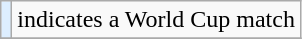<table class="wikitable">
<tr>
<td style="background:#def;"></td>
<td>indicates a World Cup match</td>
</tr>
<tr>
</tr>
</table>
